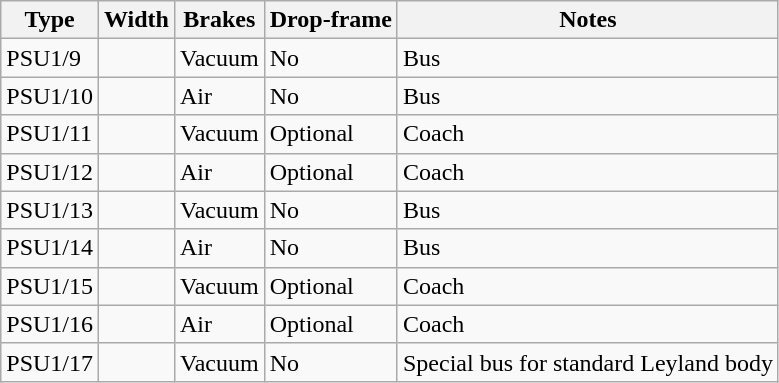<table class="wikitable">
<tr>
<th>Type</th>
<th>Width</th>
<th>Brakes</th>
<th>Drop-frame</th>
<th>Notes</th>
</tr>
<tr>
<td>PSU1/9</td>
<td></td>
<td>Vacuum</td>
<td>No</td>
<td>Bus</td>
</tr>
<tr>
<td>PSU1/10</td>
<td></td>
<td>Air</td>
<td>No</td>
<td>Bus</td>
</tr>
<tr>
<td>PSU1/11</td>
<td></td>
<td>Vacuum</td>
<td>Optional</td>
<td>Coach</td>
</tr>
<tr>
<td>PSU1/12</td>
<td></td>
<td>Air</td>
<td>Optional</td>
<td>Coach</td>
</tr>
<tr>
<td>PSU1/13</td>
<td></td>
<td>Vacuum</td>
<td>No</td>
<td>Bus</td>
</tr>
<tr>
<td>PSU1/14</td>
<td></td>
<td>Air</td>
<td>No</td>
<td>Bus</td>
</tr>
<tr>
<td>PSU1/15</td>
<td></td>
<td>Vacuum</td>
<td>Optional</td>
<td>Coach</td>
</tr>
<tr>
<td>PSU1/16</td>
<td></td>
<td>Air</td>
<td>Optional</td>
<td>Coach</td>
</tr>
<tr>
<td>PSU1/17</td>
<td></td>
<td>Vacuum</td>
<td>No</td>
<td>Special bus for standard Leyland body</td>
</tr>
</table>
